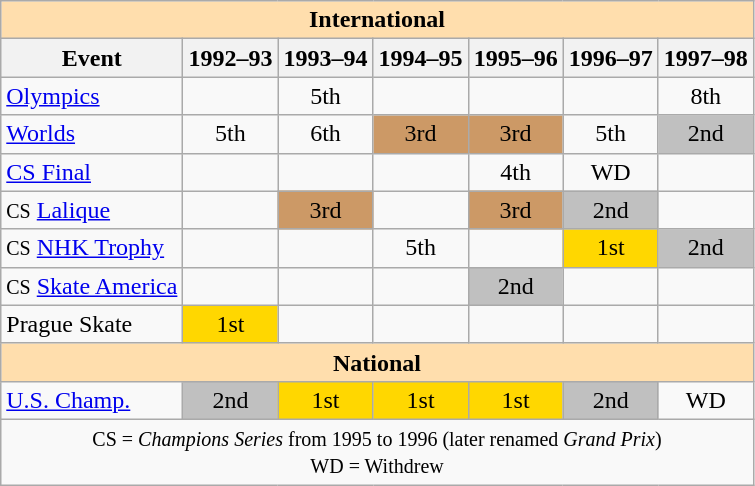<table class="wikitable" style="text-align:center">
<tr>
<th colspan="7" style="background:#ffdead; text-align:center;"><strong>International</strong></th>
</tr>
<tr>
<th>Event</th>
<th>1992–93</th>
<th>1993–94</th>
<th>1994–95</th>
<th>1995–96</th>
<th>1996–97</th>
<th>1997–98</th>
</tr>
<tr>
<td align=left><a href='#'>Olympics</a></td>
<td></td>
<td>5th</td>
<td></td>
<td></td>
<td></td>
<td>8th</td>
</tr>
<tr>
<td align=left><a href='#'>Worlds</a></td>
<td>5th</td>
<td>6th</td>
<td style="background:#c96;">3rd</td>
<td style="background:#c96;">3rd</td>
<td>5th</td>
<td style="background:silver;">2nd</td>
</tr>
<tr>
<td align=left><a href='#'>CS Final</a></td>
<td></td>
<td></td>
<td></td>
<td>4th</td>
<td>WD</td>
<td></td>
</tr>
<tr>
<td align=left><small>CS</small> <a href='#'>Lalique</a></td>
<td></td>
<td style="background:#c96;">3rd</td>
<td></td>
<td style="background:#c96;">3rd</td>
<td style="background:silver;">2nd</td>
<td></td>
</tr>
<tr>
<td align=left><small>CS</small> <a href='#'>NHK Trophy</a></td>
<td></td>
<td></td>
<td>5th</td>
<td></td>
<td style="background:gold;">1st</td>
<td style="background:silver;">2nd</td>
</tr>
<tr>
<td align=left><small>CS</small> <a href='#'>Skate America</a></td>
<td></td>
<td></td>
<td></td>
<td style="background:silver;">2nd</td>
<td></td>
<td></td>
</tr>
<tr>
<td align=left>Prague Skate</td>
<td style="background:gold;">1st</td>
<td></td>
<td></td>
<td></td>
<td></td>
<td></td>
</tr>
<tr>
<th colspan="7" style="background:#ffdead; text-align:center;"><strong>National</strong></th>
</tr>
<tr>
<td align=left><a href='#'>U.S. Champ.</a></td>
<td style="background:silver;">2nd</td>
<td style="background:gold;">1st</td>
<td style="background:gold;">1st</td>
<td style="background:gold;">1st</td>
<td style="background:silver;">2nd</td>
<td>WD</td>
</tr>
<tr>
<td colspan="7" style="text-align:center;"><small> CS = <em>Champions Series</em> from 1995 to 1996 (later renamed <em>Grand Prix</em>) <br> WD = Withdrew </small></td>
</tr>
</table>
